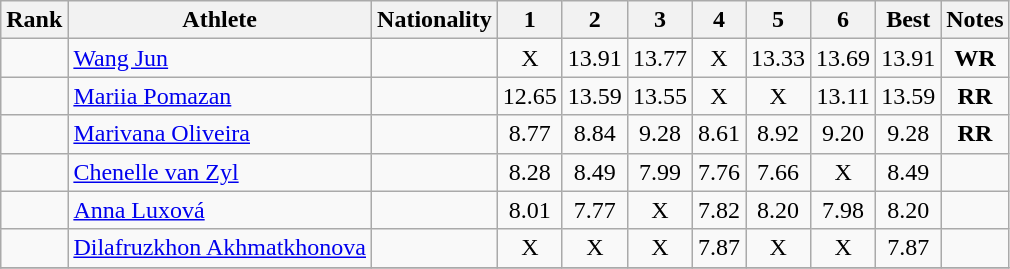<table class="wikitable sortable" style="text-align:center">
<tr>
<th>Rank</th>
<th>Athlete</th>
<th>Nationality</th>
<th width="25">1</th>
<th width="25">2</th>
<th width="25">3</th>
<th width="25">4</th>
<th width="25">5</th>
<th width="25">6</th>
<th>Best</th>
<th>Notes</th>
</tr>
<tr>
<td></td>
<td style="text-align:left;"><a href='#'>Wang Jun</a></td>
<td style="text-align:left;"></td>
<td>X</td>
<td>13.91</td>
<td>13.77</td>
<td>X</td>
<td>13.33</td>
<td>13.69</td>
<td>13.91</td>
<td><strong>WR</strong></td>
</tr>
<tr>
<td></td>
<td style="text-align:left;"><a href='#'>Mariia Pomazan</a></td>
<td style="text-align:left;"></td>
<td>12.65</td>
<td>13.59</td>
<td>13.55</td>
<td>X</td>
<td>X</td>
<td>13.11</td>
<td>13.59</td>
<td><strong>RR</strong></td>
</tr>
<tr>
<td></td>
<td style="text-align:left;"><a href='#'>Marivana Oliveira</a></td>
<td style="text-align:left;"></td>
<td>8.77</td>
<td>8.84</td>
<td>9.28</td>
<td>8.61</td>
<td>8.92</td>
<td>9.20</td>
<td>9.28</td>
<td><strong>RR</strong></td>
</tr>
<tr>
<td></td>
<td style="text-align:left;"><a href='#'>Chenelle van Zyl</a></td>
<td style="text-align:left;"></td>
<td>8.28</td>
<td>8.49</td>
<td>7.99</td>
<td>7.76</td>
<td>7.66</td>
<td>X</td>
<td>8.49</td>
<td></td>
</tr>
<tr>
<td></td>
<td style="text-align:left;"><a href='#'>Anna Luxová</a></td>
<td style="text-align:left;"></td>
<td>8.01</td>
<td>7.77</td>
<td>X</td>
<td>7.82</td>
<td>8.20</td>
<td>7.98</td>
<td>8.20</td>
<td></td>
</tr>
<tr>
<td></td>
<td style="text-align:left;"><a href='#'>Dilafruzkhon Akhmatkhonova</a></td>
<td style="text-align:left;"></td>
<td>X</td>
<td>X</td>
<td>X</td>
<td>7.87</td>
<td>X</td>
<td>X</td>
<td>7.87</td>
<td></td>
</tr>
<tr>
</tr>
</table>
